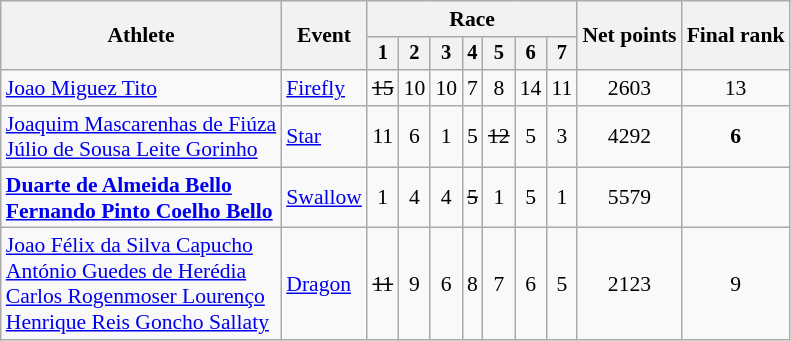<table class="wikitable" style="font-size:90%">
<tr>
<th rowspan="2">Athlete</th>
<th rowspan="2">Event</th>
<th colspan=7>Race</th>
<th rowspan=2>Net points</th>
<th rowspan=2>Final rank</th>
</tr>
<tr style="font-size:95%">
<th>1</th>
<th>2</th>
<th>3</th>
<th>4</th>
<th>5</th>
<th>6</th>
<th>7</th>
</tr>
<tr align=center>
<td align=left><a href='#'>Joao Miguez Tito</a></td>
<td align=left><a href='#'>Firefly</a></td>
<td><s>15</s></td>
<td>10</td>
<td>10</td>
<td>7</td>
<td>8</td>
<td>14</td>
<td>11</td>
<td>2603</td>
<td>13</td>
</tr>
<tr align=center>
<td align=left><a href='#'>Joaquim Mascarenhas de Fiúza</a><br><a href='#'>Júlio de Sousa Leite Gorinho</a></td>
<td align=left><a href='#'>Star</a></td>
<td>11</td>
<td>6</td>
<td>1</td>
<td>5</td>
<td><s>12</s></td>
<td>5</td>
<td>3</td>
<td>4292</td>
<td><strong>6</strong></td>
</tr>
<tr align=center>
<td align=left><strong><a href='#'>Duarte de Almeida Bello</a><br><a href='#'>Fernando Pinto Coelho Bello</a></strong></td>
<td align=left><a href='#'>Swallow</a></td>
<td>1</td>
<td>4</td>
<td>4</td>
<td><s>5</s></td>
<td>1</td>
<td>5</td>
<td>1</td>
<td>5579</td>
<td></td>
</tr>
<tr align=center>
<td align=left><a href='#'>Joao Félix da Silva Capucho</a><br><a href='#'>António Guedes de Herédia</a><br><a href='#'>Carlos Rogenmoser Lourenço</a><br><a href='#'>Henrique Reis Goncho Sallaty</a></td>
<td align=left><a href='#'>Dragon</a></td>
<td><s>11</s></td>
<td>9</td>
<td>6</td>
<td>8</td>
<td>7</td>
<td>6</td>
<td>5</td>
<td>2123</td>
<td>9</td>
</tr>
</table>
